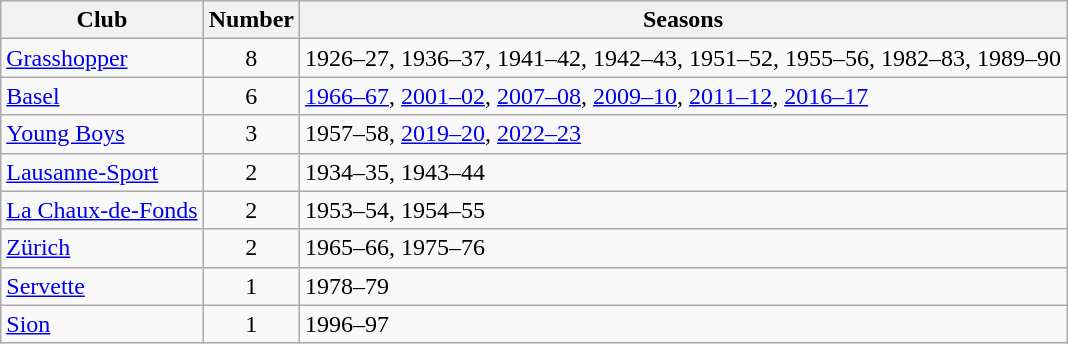<table class="wikitable sortable">
<tr>
<th>Club</th>
<th>Number</th>
<th>Seasons</th>
</tr>
<tr>
<td><a href='#'>Grasshopper</a></td>
<td style="text-align:center">8</td>
<td>1926–27, 1936–37, 1941–42, 1942–43, 1951–52, 1955–56, 1982–83, 1989–90</td>
</tr>
<tr>
<td><a href='#'>Basel</a></td>
<td style="text-align:center">6</td>
<td><a href='#'>1966–67</a>, <a href='#'>2001–02</a>, <a href='#'>2007–08</a>, <a href='#'>2009–10</a>, <a href='#'>2011–12</a>, <a href='#'>2016–17</a></td>
</tr>
<tr>
<td><a href='#'>Young Boys</a></td>
<td style="text-align:center">3</td>
<td>1957–58, <a href='#'>2019–20</a>, <a href='#'>2022–23</a></td>
</tr>
<tr>
<td><a href='#'>Lausanne-Sport</a></td>
<td style="text-align:center">2</td>
<td>1934–35, 1943–44</td>
</tr>
<tr>
<td><a href='#'>La Chaux-de-Fonds</a></td>
<td style="text-align:center">2</td>
<td>1953–54, 1954–55</td>
</tr>
<tr>
<td><a href='#'>Zürich</a></td>
<td style="text-align:center">2</td>
<td>1965–66, 1975–76</td>
</tr>
<tr>
<td><a href='#'>Servette</a></td>
<td style="text-align:center">1</td>
<td>1978–79</td>
</tr>
<tr>
<td><a href='#'>Sion</a></td>
<td style="text-align:center">1</td>
<td>1996–97</td>
</tr>
</table>
